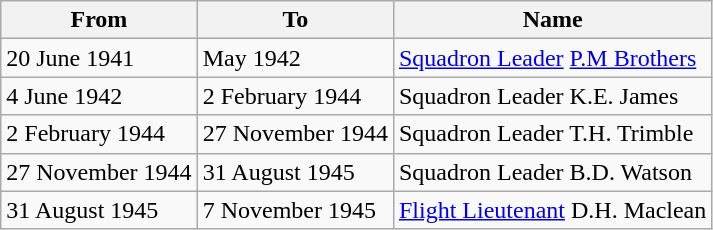<table class="wikitable">
<tr>
<th>From</th>
<th>To</th>
<th>Name</th>
</tr>
<tr>
<td>20 June 1941</td>
<td>May 1942</td>
<td><a href='#'>Squadron Leader</a> <a href='#'>P.M Brothers</a></td>
</tr>
<tr>
<td>4 June 1942</td>
<td>2 February 1944</td>
<td>Squadron Leader K.E. James</td>
</tr>
<tr>
<td>2 February 1944</td>
<td>27 November 1944</td>
<td>Squadron Leader T.H. Trimble</td>
</tr>
<tr>
<td>27 November 1944</td>
<td>31 August 1945</td>
<td>Squadron Leader B.D. Watson</td>
</tr>
<tr>
<td>31 August 1945</td>
<td>7 November 1945</td>
<td><a href='#'>Flight Lieutenant</a> D.H. Maclean</td>
</tr>
</table>
